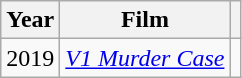<table class="wikitable sortable">
<tr>
<th>Year</th>
<th>Film</th>
<th></th>
</tr>
<tr>
<td>2019</td>
<td><em><a href='#'>V1 Murder Case</a></em></td>
<td></td>
</tr>
</table>
